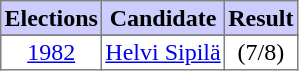<table class="toccolours" border=1 cellspacing=0 cellpadding=2 style="text-align:center; border-collapse:collapse;">
<tr style="background:#ccccff">
<th>Elections</th>
<th>Candidate</th>
<th>Result</th>
</tr>
<tr style="background:#ccccff">
</tr>
<tr>
<td><a href='#'>1982</a></td>
<td rowspan=1><a href='#'>Helvi Sipilä</a></td>
<td>(7/8)</td>
</tr>
</table>
